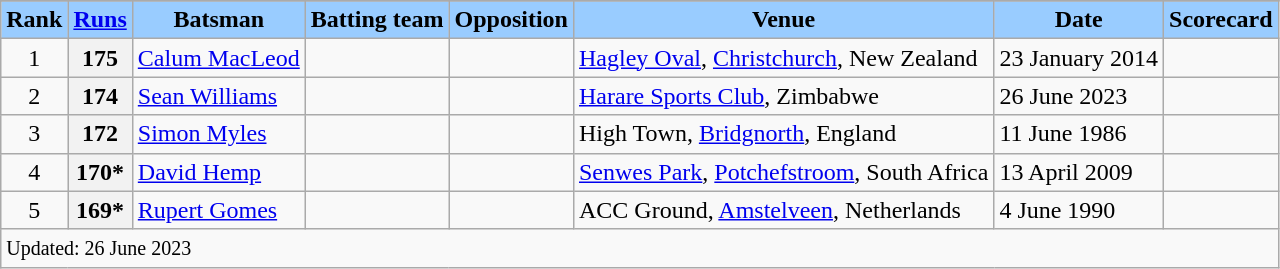<table class="wikitable sortable" style="text-align:centre;">
<tr>
</tr>
<tr>
<th scope="col" style="background:#9cf;">Rank</th>
<th scope="col" style="background:#9cf;"><a href='#'>Runs</a></th>
<th scope="col" style="background:#9cf;">Batsman</th>
<th scope="col" style="background:#9cf;">Batting team</th>
<th scope="col" style="background:#9cf;">Opposition</th>
<th scope="col" style="background:#9cf;">Venue</th>
<th scope="col" style="background:#9cf;">Date</th>
<th scope="col" style="background:#9cf;">Scorecard</th>
</tr>
<tr>
<td align=center>1</td>
<th scope="row">175</th>
<td><a href='#'>Calum MacLeod</a></td>
<td></td>
<td></td>
<td><a href='#'>Hagley Oval</a>, <a href='#'>Christchurch</a>, New Zealand</td>
<td>23 January 2014</td>
<td></td>
</tr>
<tr>
<td align=center>2</td>
<th scope="row">174</th>
<td><a href='#'>Sean Williams</a></td>
<td></td>
<td></td>
<td><a href='#'>Harare Sports Club</a>, Zimbabwe</td>
<td>26 June 2023</td>
<td></td>
</tr>
<tr>
<td align=center>3</td>
<th scope="row">172</th>
<td><a href='#'>Simon Myles</a></td>
<td></td>
<td></td>
<td>High Town, <a href='#'>Bridgnorth</a>, England</td>
<td>11 June 1986</td>
<td></td>
</tr>
<tr>
<td align=center>4</td>
<th scope="row">170*</th>
<td><a href='#'>David Hemp</a></td>
<td></td>
<td></td>
<td><a href='#'>Senwes Park</a>, <a href='#'>Potchefstroom</a>, South Africa</td>
<td>13 April 2009</td>
<td></td>
</tr>
<tr>
<td align=center>5</td>
<th scope="row">169*</th>
<td><a href='#'>Rupert Gomes</a></td>
<td></td>
<td></td>
<td>ACC Ground, <a href='#'>Amstelveen</a>, Netherlands</td>
<td>4 June 1990</td>
<td></td>
</tr>
<tr>
<td scope="row" colspan=8><small>Updated: 26 June 2023</small></td>
</tr>
</table>
